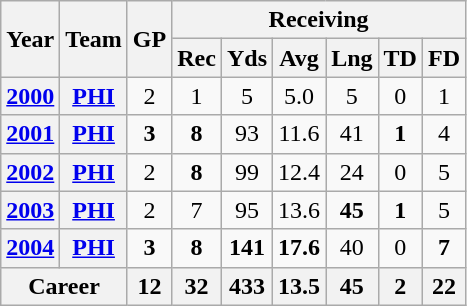<table class="wikitable" style="text-align:center;">
<tr>
<th rowspan="2">Year</th>
<th rowspan="2">Team</th>
<th rowspan="2">GP</th>
<th colspan="6">Receiving</th>
</tr>
<tr>
<th>Rec</th>
<th>Yds</th>
<th>Avg</th>
<th>Lng</th>
<th>TD</th>
<th>FD</th>
</tr>
<tr>
<th><a href='#'>2000</a></th>
<th><a href='#'>PHI</a></th>
<td>2</td>
<td>1</td>
<td>5</td>
<td>5.0</td>
<td>5</td>
<td>0</td>
<td>1</td>
</tr>
<tr>
<th><a href='#'>2001</a></th>
<th><a href='#'>PHI</a></th>
<td><strong>3</strong></td>
<td><strong>8</strong></td>
<td>93</td>
<td>11.6</td>
<td>41</td>
<td><strong>1</strong></td>
<td>4</td>
</tr>
<tr>
<th><a href='#'>2002</a></th>
<th><a href='#'>PHI</a></th>
<td>2</td>
<td><strong>8</strong></td>
<td>99</td>
<td>12.4</td>
<td>24</td>
<td>0</td>
<td>5</td>
</tr>
<tr>
<th><a href='#'>2003</a></th>
<th><a href='#'>PHI</a></th>
<td>2</td>
<td>7</td>
<td>95</td>
<td>13.6</td>
<td><strong>45</strong></td>
<td><strong>1</strong></td>
<td>5</td>
</tr>
<tr>
<th><a href='#'>2004</a></th>
<th><a href='#'>PHI</a></th>
<td><strong>3</strong></td>
<td><strong>8</strong></td>
<td><strong>141</strong></td>
<td><strong>17.6</strong></td>
<td>40</td>
<td>0</td>
<td><strong>7</strong></td>
</tr>
<tr>
<th colspan="2">Career</th>
<th>12</th>
<th>32</th>
<th>433</th>
<th>13.5</th>
<th>45</th>
<th>2</th>
<th>22</th>
</tr>
</table>
